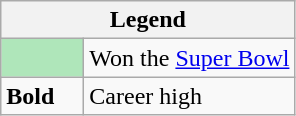<table class="wikitable">
<tr>
<th colspan="2">Legend</th>
</tr>
<tr>
<td style="background:#afe6ba; width:3em;"></td>
<td>Won the <a href='#'>Super Bowl</a></td>
</tr>
<tr>
<td><strong>Bold</strong></td>
<td>Career high</td>
</tr>
</table>
